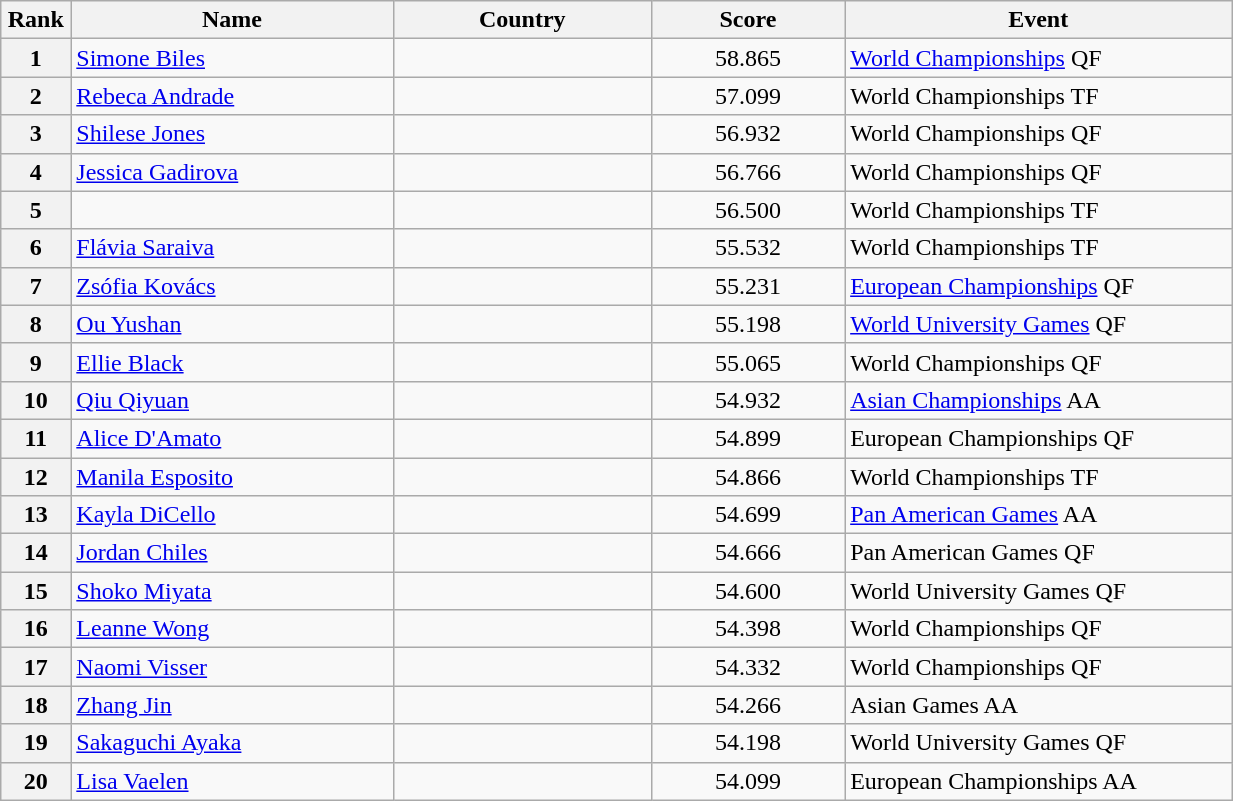<table class="wikitable sortable" style="width:65%;">
<tr>
<th style="text-align:center; width:5%;">Rank</th>
<th style="text-align:center; width:25%;">Name</th>
<th style="text-align:center; width:20%;">Country</th>
<th style="text-align:center; width:15%;">Score</th>
<th style="text-align:center; width:30%;">Event</th>
</tr>
<tr>
<th>1</th>
<td><a href='#'>Simone Biles</a></td>
<td></td>
<td align="center">58.865</td>
<td><a href='#'>World Championships</a> QF</td>
</tr>
<tr>
<th>2</th>
<td><a href='#'>Rebeca Andrade</a></td>
<td></td>
<td align="center">57.099</td>
<td>World Championships TF</td>
</tr>
<tr>
<th>3</th>
<td><a href='#'>Shilese Jones</a></td>
<td></td>
<td align="center">56.932</td>
<td>World Championships QF</td>
</tr>
<tr>
<th>4</th>
<td><a href='#'>Jessica Gadirova</a></td>
<td></td>
<td align="center">56.766</td>
<td>World Championships QF</td>
</tr>
<tr>
<th>5</th>
<td></td>
<td></td>
<td align="center">56.500</td>
<td>World Championships TF</td>
</tr>
<tr>
<th>6</th>
<td><a href='#'>Flávia Saraiva</a></td>
<td></td>
<td align="center">55.532</td>
<td>World Championships TF</td>
</tr>
<tr>
<th>7</th>
<td><a href='#'>Zsófia Kovács</a></td>
<td></td>
<td align="center">55.231</td>
<td><a href='#'>European Championships</a> QF</td>
</tr>
<tr>
<th>8</th>
<td><a href='#'>Ou Yushan</a></td>
<td></td>
<td align="center">55.198</td>
<td><a href='#'>World University Games</a> QF</td>
</tr>
<tr>
<th>9</th>
<td><a href='#'>Ellie Black</a></td>
<td></td>
<td align="center">55.065</td>
<td>World Championships QF</td>
</tr>
<tr>
<th>10</th>
<td><a href='#'>Qiu Qiyuan</a></td>
<td></td>
<td align="center">54.932</td>
<td><a href='#'>Asian Championships</a> AA</td>
</tr>
<tr>
<th>11</th>
<td><a href='#'>Alice D'Amato</a></td>
<td></td>
<td align="center">54.899</td>
<td>European Championships QF</td>
</tr>
<tr>
<th>12</th>
<td><a href='#'>Manila Esposito</a></td>
<td></td>
<td align="center">54.866</td>
<td>World Championships TF</td>
</tr>
<tr>
<th>13</th>
<td><a href='#'>Kayla DiCello</a></td>
<td></td>
<td align="center">54.699</td>
<td><a href='#'>Pan American Games</a> AA</td>
</tr>
<tr>
<th>14</th>
<td><a href='#'>Jordan Chiles</a></td>
<td></td>
<td align="center">54.666</td>
<td>Pan American Games QF</td>
</tr>
<tr>
<th>15</th>
<td><a href='#'>Shoko Miyata</a></td>
<td></td>
<td align="center">54.600</td>
<td>World University Games QF</td>
</tr>
<tr>
<th>16</th>
<td><a href='#'>Leanne Wong</a></td>
<td></td>
<td align="center">54.398</td>
<td>World Championships QF</td>
</tr>
<tr>
<th>17</th>
<td><a href='#'>Naomi Visser</a></td>
<td></td>
<td align="center">54.332</td>
<td>World Championships QF</td>
</tr>
<tr>
<th>18</th>
<td><a href='#'>Zhang Jin</a></td>
<td></td>
<td align="center">54.266</td>
<td>Asian Games AA</td>
</tr>
<tr>
<th>19</th>
<td><a href='#'>Sakaguchi Ayaka</a></td>
<td></td>
<td align="center">54.198</td>
<td>World University Games QF</td>
</tr>
<tr>
<th>20</th>
<td><a href='#'>Lisa Vaelen</a></td>
<td></td>
<td align="center">54.099</td>
<td>European Championships AA</td>
</tr>
</table>
